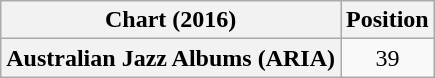<table class="wikitable sortable plainrowheaders" style="text-align:center">
<tr>
<th>Chart (2016)</th>
<th>Position</th>
</tr>
<tr>
<th scope="row">Australian Jazz Albums (ARIA)</th>
<td>39</td>
</tr>
</table>
